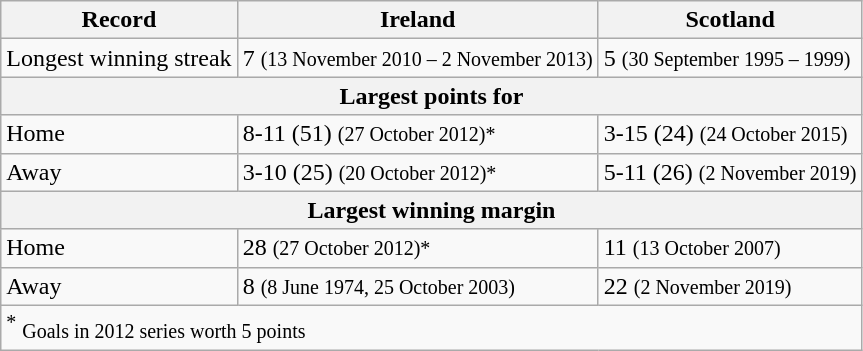<table class="wikitable">
<tr>
<th>Record</th>
<th>Ireland</th>
<th>Scotland</th>
</tr>
<tr>
<td>Longest winning streak</td>
<td>7 <small>(13 November 2010 – 2 November 2013)</small></td>
<td>5 <small>(30 September 1995 – 1999)</small></td>
</tr>
<tr>
<th colspan=3 align=center>Largest points for</th>
</tr>
<tr>
<td>Home</td>
<td>8-11 (51) <small>(27 October 2012)*</small></td>
<td>3-15 (24) <small>(24 October 2015)</small></td>
</tr>
<tr>
<td>Away</td>
<td>3-10 (25) <small>(20 October 2012)*</small></td>
<td>5-11 (26) <small>(2 November 2019)</small></td>
</tr>
<tr>
<th colspan=3 align=center>Largest winning margin</th>
</tr>
<tr>
<td>Home</td>
<td>28 <small>(27 October 2012)*</small></td>
<td>11 <small>(13 October 2007)</small></td>
</tr>
<tr>
<td>Away</td>
<td>8 <small>(8 June 1974, 25 October 2003)</small></td>
<td>22 <small>(2 November 2019)</small></td>
</tr>
<tr>
<td colspan=3 align="left"><sup>*</sup> <small>Goals in 2012 series worth 5 points</small></td>
</tr>
</table>
